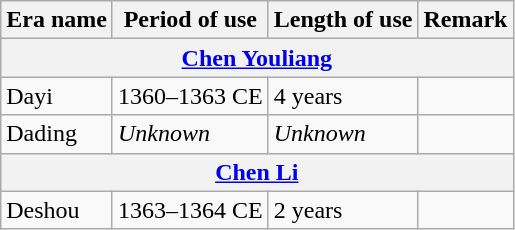<table class="wikitable">
<tr>
<th>Era name</th>
<th>Period of use</th>
<th>Length of use</th>
<th>Remark</th>
</tr>
<tr>
<th colspan="4"><a href='#'>Chen Youliang</a><br></th>
</tr>
<tr>
<td>Dayi<br></td>
<td>1360–1363 CE</td>
<td>4 years</td>
<td></td>
</tr>
<tr>
<td>Dading<br></td>
<td><em>Unknown</em></td>
<td><em>Unknown</em></td>
<td></td>
</tr>
<tr>
<th colspan="4"><a href='#'>Chen Li</a><br></th>
</tr>
<tr>
<td>Deshou<br></td>
<td>1363–1364 CE</td>
<td>2 years</td>
<td></td>
</tr>
</table>
